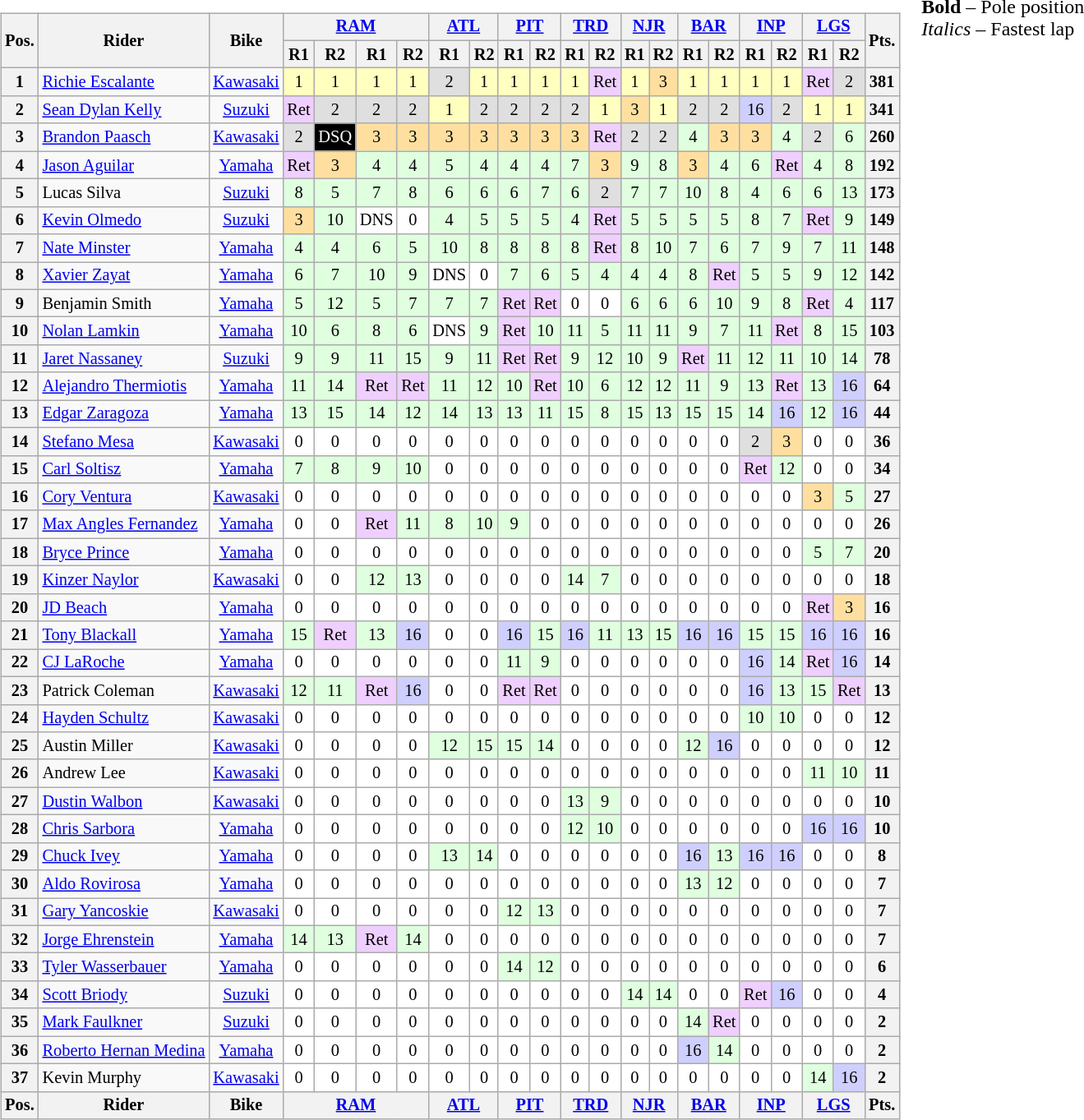<table>
<tr>
<td><br><table class="wikitable" style="font-size:85%; text-align:center;">
<tr>
<th rowspan=2>Pos.</th>
<th rowspan=2>Rider</th>
<th rowspan=2>Bike</th>
<th colspan=4><a href='#'>RAM</a><br></th>
<th colspan=2><a href='#'>ATL</a><br></th>
<th colspan=2><a href='#'>PIT</a><br></th>
<th colspan=2><a href='#'>TRD</a><br></th>
<th colspan=2><a href='#'>NJR</a><br></th>
<th colspan=2><a href='#'>BAR</a><br></th>
<th colspan=2><a href='#'>INP</a><br></th>
<th colspan=2><a href='#'>LGS</a><br></th>
<th rowspan=2>Pts.</th>
</tr>
<tr>
<th>R1</th>
<th>R2</th>
<th>R1</th>
<th>R2</th>
<th>R1</th>
<th>R2</th>
<th>R1</th>
<th>R2</th>
<th>R1</th>
<th>R2</th>
<th>R1</th>
<th>R2</th>
<th>R1</th>
<th>R2</th>
<th>R1</th>
<th>R2</th>
<th>R1</th>
<th>R2</th>
</tr>
<tr>
<th>1</th>
<td align=left> <a href='#'>Richie Escalante</a></td>
<td><a href='#'>Kawasaki</a></td>
<td style="background:#ffffbf;">1</td>
<td style="background:#ffffbf;">1</td>
<td style="background:#ffffbf;">1</td>
<td style="background:#ffffbf;">1</td>
<td style="background:#dfdfdf;">2</td>
<td style="background:#ffffbf;">1</td>
<td style="background:#ffffbf;">1</td>
<td style="background:#ffffbf;">1</td>
<td style="background:#ffffbf;">1</td>
<td style="background:#efcfff;">Ret</td>
<td style="background:#ffffbf;">1</td>
<td style="background:#ffdf9f;">3</td>
<td style="background:#ffffbf;">1</td>
<td style="background:#ffffbf;">1</td>
<td style="background:#ffffbf;">1</td>
<td style="background:#ffffbf;">1</td>
<td style="background:#efcfff;">Ret</td>
<td style="background:#dfdfdf;">2</td>
<th>381</th>
</tr>
<tr>
<th>2</th>
<td align=left> <a href='#'>Sean Dylan Kelly</a></td>
<td><a href='#'>Suzuki</a></td>
<td style="background:#efcfff;">Ret</td>
<td style="background:#dfdfdf;">2</td>
<td style="background:#dfdfdf;">2</td>
<td style="background:#dfdfdf;">2</td>
<td style="background:#ffffbf;">1</td>
<td style="background:#dfdfdf;">2</td>
<td style="background:#dfdfdf;">2</td>
<td style="background:#dfdfdf;">2</td>
<td style="background:#dfdfdf;">2</td>
<td style="background:#ffffbf;">1</td>
<td style="background:#ffdf9f;">3</td>
<td style="background:#ffffbf;">1</td>
<td style="background:#dfdfdf;">2</td>
<td style="background:#dfdfdf;">2</td>
<td style="background:#cfcfff;">16</td>
<td style="background:#dfdfdf;">2</td>
<td style="background:#ffffbf;">1</td>
<td style="background:#ffffbf;">1</td>
<th>341</th>
</tr>
<tr>
<th>3</th>
<td align=left> <a href='#'>Brandon Paasch</a></td>
<td><a href='#'>Kawasaki</a></td>
<td style="background:#dfdfdf;">2</td>
<td style="background:#000000;color:white">DSQ</td>
<td style="background:#ffdf9f;">3</td>
<td style="background:#ffdf9f;">3</td>
<td style="background:#ffdf9f;">3</td>
<td style="background:#ffdf9f;">3</td>
<td style="background:#ffdf9f;">3</td>
<td style="background:#ffdf9f;">3</td>
<td style="background:#ffdf9f;">3</td>
<td style="background:#efcfff;">Ret</td>
<td style="background:#dfdfdf;">2</td>
<td style="background:#dfdfdf;">2</td>
<td style="background:#dfffdf;">4</td>
<td style="background:#ffdf9f;">3</td>
<td style="background:#ffdf9f;">3</td>
<td style="background:#dfffdf;">4</td>
<td style="background:#dfdfdf;">2</td>
<td style="background:#dfffdf;">6</td>
<th>260</th>
</tr>
<tr>
<th>4</th>
<td align=left> <a href='#'>Jason Aguilar</a></td>
<td><a href='#'>Yamaha</a></td>
<td style="background:#efcfff;">Ret</td>
<td style="background:#ffdf9f;">3</td>
<td style="background:#dfffdf;">4</td>
<td style="background:#dfffdf;">4</td>
<td style="background:#dfffdf;">5</td>
<td style="background:#dfffdf;">4</td>
<td style="background:#dfffdf;">4</td>
<td style="background:#dfffdf;">4</td>
<td style="background:#dfffdf;">7</td>
<td style="background:#ffdf9f;">3</td>
<td style="background:#dfffdf;">9</td>
<td style="background:#dfffdf;">8</td>
<td style="background:#ffdf9f;">3</td>
<td style="background:#dfffdf;">4</td>
<td style="background:#dfffdf;">6</td>
<td style="background:#efcfff;">Ret</td>
<td style="background:#dfffdf;">4</td>
<td style="background:#dfffdf;">8</td>
<th>192</th>
</tr>
<tr>
<th>5</th>
<td align=left> Lucas Silva</td>
<td><a href='#'>Suzuki</a></td>
<td style="background:#dfffdf;">8</td>
<td style="background:#dfffdf;">5</td>
<td style="background:#dfffdf;">7</td>
<td style="background:#dfffdf;">8</td>
<td style="background:#dfffdf;">6</td>
<td style="background:#dfffdf;">6</td>
<td style="background:#dfffdf;">6</td>
<td style="background:#dfffdf;">7</td>
<td style="background:#dfffdf;">6</td>
<td style="background:#dfdfdf;">2</td>
<td style="background:#dfffdf;">7</td>
<td style="background:#dfffdf;">7</td>
<td style="background:#dfffdf;">10</td>
<td style="background:#dfffdf;">8</td>
<td style="background:#dfffdf;">4</td>
<td style="background:#dfffdf;">6</td>
<td style="background:#dfffdf;">6</td>
<td style="background:#dfffdf;">13</td>
<th>173</th>
</tr>
<tr>
<th>6</th>
<td align=left> <a href='#'>Kevin Olmedo</a></td>
<td><a href='#'>Suzuki</a></td>
<td style="background:#ffdf9f;">3</td>
<td style="background:#dfffdf;">10</td>
<td style="background:#ffffff;">DNS</td>
<td style="background:#ffffff;">0</td>
<td style="background:#dfffdf;">4</td>
<td style="background:#dfffdf;">5</td>
<td style="background:#dfffdf;">5</td>
<td style="background:#dfffdf;">5</td>
<td style="background:#dfffdf;">4</td>
<td style="background:#efcfff;">Ret</td>
<td style="background:#dfffdf;">5</td>
<td style="background:#dfffdf;">5</td>
<td style="background:#dfffdf;">5</td>
<td style="background:#dfffdf;">5</td>
<td style="background:#dfffdf;">8</td>
<td style="background:#dfffdf;">7</td>
<td style="background:#efcfff;">Ret</td>
<td style="background:#dfffdf;">9</td>
<th>149</th>
</tr>
<tr>
<th>7</th>
<td align=left> <a href='#'>Nate Minster</a></td>
<td><a href='#'>Yamaha</a></td>
<td style="background:#dfffdf;">4</td>
<td style="background:#dfffdf;">4</td>
<td style="background:#dfffdf;">6</td>
<td style="background:#dfffdf;">5</td>
<td style="background:#dfffdf;">10</td>
<td style="background:#dfffdf;">8</td>
<td style="background:#dfffdf;">8</td>
<td style="background:#dfffdf;">8</td>
<td style="background:#dfffdf;">8</td>
<td style="background:#efcfff;">Ret</td>
<td style="background:#dfffdf;">8</td>
<td style="background:#dfffdf;">10</td>
<td style="background:#dfffdf;">7</td>
<td style="background:#dfffdf;">6</td>
<td style="background:#dfffdf;">7</td>
<td style="background:#dfffdf;">9</td>
<td style="background:#dfffdf;">7</td>
<td style="background:#dfffdf;">11</td>
<th>148</th>
</tr>
<tr>
<th>8</th>
<td align=left> <a href='#'>Xavier Zayat</a></td>
<td><a href='#'>Yamaha</a></td>
<td style="background:#dfffdf;">6</td>
<td style="background:#dfffdf;">7</td>
<td style="background:#dfffdf;">10</td>
<td style="background:#dfffdf;">9</td>
<td style="background:#ffffff;">DNS</td>
<td style="background:#ffffff;">0</td>
<td style="background:#dfffdf;">7</td>
<td style="background:#dfffdf;">6</td>
<td style="background:#dfffdf;">5</td>
<td style="background:#dfffdf;">4</td>
<td style="background:#dfffdf;">4</td>
<td style="background:#dfffdf;">4</td>
<td style="background:#dfffdf;">8</td>
<td style="background:#efcfff;">Ret</td>
<td style="background:#dfffdf;">5</td>
<td style="background:#dfffdf;">5</td>
<td style="background:#dfffdf;">9</td>
<td style="background:#dfffdf;">12</td>
<th>142</th>
</tr>
<tr>
<th>9</th>
<td align=left> Benjamin Smith</td>
<td><a href='#'>Yamaha</a></td>
<td style="background:#dfffdf;">5</td>
<td style="background:#dfffdf;">12</td>
<td style="background:#dfffdf;">5</td>
<td style="background:#dfffdf;">7</td>
<td style="background:#dfffdf;">7</td>
<td style="background:#dfffdf;">7</td>
<td style="background:#efcfff;">Ret</td>
<td style="background:#efcfff;">Ret</td>
<td style="background:#ffffff;">0</td>
<td style="background:#ffffff;">0</td>
<td style="background:#dfffdf;">6</td>
<td style="background:#dfffdf;">6</td>
<td style="background:#dfffdf;">6</td>
<td style="background:#dfffdf;">10</td>
<td style="background:#dfffdf;">9</td>
<td style="background:#dfffdf;">8</td>
<td style="background:#efcfff;">Ret</td>
<td style="background:#dfffdf;">4</td>
<th>117</th>
</tr>
<tr>
<th>10</th>
<td align=left> <a href='#'>Nolan Lamkin</a></td>
<td><a href='#'>Yamaha</a></td>
<td style="background:#dfffdf;">10</td>
<td style="background:#dfffdf;">6</td>
<td style="background:#dfffdf;">8</td>
<td style="background:#dfffdf;">6</td>
<td style="background:#ffffff;">DNS</td>
<td style="background:#dfffdf;">9</td>
<td style="background:#efcfff;">Ret</td>
<td style="background:#dfffdf;">10</td>
<td style="background:#dfffdf;">11</td>
<td style="background:#dfffdf;">5</td>
<td style="background:#dfffdf;">11</td>
<td style="background:#dfffdf;">11</td>
<td style="background:#dfffdf;">9</td>
<td style="background:#dfffdf;">7</td>
<td style="background:#dfffdf;">11</td>
<td style="background:#efcfff;">Ret</td>
<td style="background:#dfffdf;">8</td>
<td style="background:#dfffdf;">15</td>
<th>103</th>
</tr>
<tr>
<th>11</th>
<td align=left> <a href='#'>Jaret Nassaney</a></td>
<td><a href='#'>Suzuki</a></td>
<td style="background:#dfffdf;">9</td>
<td style="background:#dfffdf;">9</td>
<td style="background:#dfffdf;">11</td>
<td style="background:#dfffdf;">15</td>
<td style="background:#dfffdf;">9</td>
<td style="background:#dfffdf;">11</td>
<td style="background:#efcfff;">Ret</td>
<td style="background:#efcfff;">Ret</td>
<td style="background:#dfffdf;">9</td>
<td style="background:#dfffdf;">12</td>
<td style="background:#dfffdf;">10</td>
<td style="background:#dfffdf;">9</td>
<td style="background:#efcfff;">Ret</td>
<td style="background:#dfffdf;">11</td>
<td style="background:#dfffdf;">12</td>
<td style="background:#dfffdf;">11</td>
<td style="background:#dfffdf;">10</td>
<td style="background:#dfffdf;">14</td>
<th>78</th>
</tr>
<tr>
<th>12</th>
<td align=left> <a href='#'>Alejandro Thermiotis</a></td>
<td><a href='#'>Yamaha</a></td>
<td style="background:#dfffdf;">11</td>
<td style="background:#dfffdf;">14</td>
<td style="background:#efcfff;">Ret</td>
<td style="background:#efcfff;">Ret</td>
<td style="background:#dfffdf;">11</td>
<td style="background:#dfffdf;">12</td>
<td style="background:#dfffdf;">10</td>
<td style="background:#efcfff;">Ret</td>
<td style="background:#dfffdf;">10</td>
<td style="background:#dfffdf;">6</td>
<td style="background:#dfffdf;">12</td>
<td style="background:#dfffdf;">12</td>
<td style="background:#dfffdf;">11</td>
<td style="background:#dfffdf;">9</td>
<td style="background:#dfffdf;">13</td>
<td style="background:#efcfff;">Ret</td>
<td style="background:#dfffdf;">13</td>
<td style="background:#cfcfff;">16</td>
<th>64</th>
</tr>
<tr>
<th>13</th>
<td align=left> <a href='#'>Edgar Zaragoza</a></td>
<td><a href='#'>Yamaha</a></td>
<td style="background:#dfffdf;">13</td>
<td style="background:#dfffdf;">15</td>
<td style="background:#dfffdf;">14</td>
<td style="background:#dfffdf;">12</td>
<td style="background:#dfffdf;">14</td>
<td style="background:#dfffdf;">13</td>
<td style="background:#dfffdf;">13</td>
<td style="background:#dfffdf;">11</td>
<td style="background:#dfffdf;">15</td>
<td style="background:#dfffdf;">8</td>
<td style="background:#dfffdf;">15</td>
<td style="background:#dfffdf;">13</td>
<td style="background:#dfffdf;">15</td>
<td style="background:#dfffdf;">15</td>
<td style="background:#dfffdf;">14</td>
<td style="background:#cfcfff;">16</td>
<td style="background:#dfffdf;">12</td>
<td style="background:#cfcfff;">16</td>
<th>44</th>
</tr>
<tr>
<th>14</th>
<td align=left> <a href='#'>Stefano Mesa</a></td>
<td><a href='#'>Kawasaki</a></td>
<td style="background:#ffffff;">0</td>
<td style="background:#ffffff;">0</td>
<td style="background:#ffffff;">0</td>
<td style="background:#ffffff;">0</td>
<td style="background:#ffffff;">0</td>
<td style="background:#ffffff;">0</td>
<td style="background:#ffffff;">0</td>
<td style="background:#ffffff;">0</td>
<td style="background:#ffffff;">0</td>
<td style="background:#ffffff;">0</td>
<td style="background:#ffffff;">0</td>
<td style="background:#ffffff;">0</td>
<td style="background:#ffffff;">0</td>
<td style="background:#ffffff;">0</td>
<td style="background:#dfdfdf;">2</td>
<td style="background:#ffdf9f;">3</td>
<td style="background:#ffffff;">0</td>
<td style="background:#ffffff;">0</td>
<th>36</th>
</tr>
<tr>
<th>15</th>
<td align=left> <a href='#'>Carl Soltisz</a></td>
<td><a href='#'>Yamaha</a></td>
<td style="background:#dfffdf;">7</td>
<td style="background:#dfffdf;">8</td>
<td style="background:#dfffdf;">9</td>
<td style="background:#dfffdf;">10</td>
<td style="background:#ffffff;">0</td>
<td style="background:#ffffff;">0</td>
<td style="background:#ffffff;">0</td>
<td style="background:#ffffff;">0</td>
<td style="background:#ffffff;">0</td>
<td style="background:#ffffff;">0</td>
<td style="background:#ffffff;">0</td>
<td style="background:#ffffff;">0</td>
<td style="background:#ffffff;">0</td>
<td style="background:#ffffff;">0</td>
<td style="background:#efcfff;">Ret</td>
<td style="background:#dfffdf;">12</td>
<td style="background:#ffffff;">0</td>
<td style="background:#ffffff;">0</td>
<th>34</th>
</tr>
<tr>
<th>16</th>
<td align=left> <a href='#'>Cory Ventura</a></td>
<td><a href='#'>Kawasaki</a></td>
<td style="background:#ffffff;">0</td>
<td style="background:#ffffff;">0</td>
<td style="background:#ffffff;">0</td>
<td style="background:#ffffff;">0</td>
<td style="background:#ffffff;">0</td>
<td style="background:#ffffff;">0</td>
<td style="background:#ffffff;">0</td>
<td style="background:#ffffff;">0</td>
<td style="background:#ffffff;">0</td>
<td style="background:#ffffff;">0</td>
<td style="background:#ffffff;">0</td>
<td style="background:#ffffff;">0</td>
<td style="background:#ffffff;">0</td>
<td style="background:#ffffff;">0</td>
<td style="background:#ffffff;">0</td>
<td style="background:#ffffff;">0</td>
<td style="background:#ffdf9f;">3</td>
<td style="background:#dfffdf;">5</td>
<th>27</th>
</tr>
<tr>
<th>17</th>
<td align=left> <a href='#'>Max Angles Fernandez</a></td>
<td><a href='#'>Yamaha</a></td>
<td style="background:#ffffff;">0</td>
<td style="background:#ffffff;">0</td>
<td style="background:#efcfff;">Ret</td>
<td style="background:#dfffdf;">11</td>
<td style="background:#dfffdf;">8</td>
<td style="background:#dfffdf;">10</td>
<td style="background:#dfffdf;">9</td>
<td style="background:#ffffff;">0</td>
<td style="background:#ffffff;">0</td>
<td style="background:#ffffff;">0</td>
<td style="background:#ffffff;">0</td>
<td style="background:#ffffff;">0</td>
<td style="background:#ffffff;">0</td>
<td style="background:#ffffff;">0</td>
<td style="background:#ffffff;">0</td>
<td style="background:#ffffff;">0</td>
<td style="background:#ffffff;">0</td>
<td style="background:#ffffff;">0</td>
<th>26</th>
</tr>
<tr>
<th>18</th>
<td align=left> <a href='#'>Bryce Prince</a></td>
<td><a href='#'>Yamaha</a></td>
<td style="background:#ffffff;">0</td>
<td style="background:#ffffff;">0</td>
<td style="background:#ffffff;">0</td>
<td style="background:#ffffff;">0</td>
<td style="background:#ffffff;">0</td>
<td style="background:#ffffff;">0</td>
<td style="background:#ffffff;">0</td>
<td style="background:#ffffff;">0</td>
<td style="background:#ffffff;">0</td>
<td style="background:#ffffff;">0</td>
<td style="background:#ffffff;">0</td>
<td style="background:#ffffff;">0</td>
<td style="background:#ffffff;">0</td>
<td style="background:#ffffff;">0</td>
<td style="background:#ffffff;">0</td>
<td style="background:#ffffff;">0</td>
<td style="background:#dfffdf;">5</td>
<td style="background:#dfffdf;">7</td>
<th>20</th>
</tr>
<tr>
<th>19</th>
<td align=left> <a href='#'>Kinzer Naylor</a></td>
<td><a href='#'>Kawasaki</a></td>
<td style="background:#ffffff;">0</td>
<td style="background:#ffffff;">0</td>
<td style="background:#dfffdf;">12</td>
<td style="background:#dfffdf;">13</td>
<td style="background:#ffffff;">0</td>
<td style="background:#ffffff;">0</td>
<td style="background:#ffffff;">0</td>
<td style="background:#ffffff;">0</td>
<td style="background:#dfffdf;">14</td>
<td style="background:#dfffdf;">7</td>
<td style="background:#ffffff;">0</td>
<td style="background:#ffffff;">0</td>
<td style="background:#ffffff;">0</td>
<td style="background:#ffffff;">0</td>
<td style="background:#ffffff;">0</td>
<td style="background:#ffffff;">0</td>
<td style="background:#ffffff;">0</td>
<td style="background:#ffffff;">0</td>
<th>18</th>
</tr>
<tr>
<th>20</th>
<td align=left> <a href='#'>JD Beach</a></td>
<td><a href='#'>Yamaha</a></td>
<td style="background:#ffffff;">0</td>
<td style="background:#ffffff;">0</td>
<td style="background:#ffffff;">0</td>
<td style="background:#ffffff;">0</td>
<td style="background:#ffffff;">0</td>
<td style="background:#ffffff;">0</td>
<td style="background:#ffffff;">0</td>
<td style="background:#ffffff;">0</td>
<td style="background:#ffffff;">0</td>
<td style="background:#ffffff;">0</td>
<td style="background:#ffffff;">0</td>
<td style="background:#ffffff;">0</td>
<td style="background:#ffffff;">0</td>
<td style="background:#ffffff;">0</td>
<td style="background:#ffffff;">0</td>
<td style="background:#ffffff;">0</td>
<td style="background:#efcfff;">Ret</td>
<td style="background:#ffdf9f;">3</td>
<th>16</th>
</tr>
<tr>
<th>21</th>
<td align=left> <a href='#'>Tony Blackall</a></td>
<td><a href='#'>Yamaha</a></td>
<td style="background:#dfffdf;">15</td>
<td style="background:#efcfff;">Ret</td>
<td style="background:#dfffdf;">13</td>
<td style="background:#cfcfff;">16</td>
<td style="background:#ffffff;">0</td>
<td style="background:#ffffff;">0</td>
<td style="background:#cfcfff;">16</td>
<td style="background:#dfffdf;">15</td>
<td style="background:#cfcfff;">16</td>
<td style="background:#dfffdf;">11</td>
<td style="background:#dfffdf;">13</td>
<td style="background:#dfffdf;">15</td>
<td style="background:#cfcfff;">16</td>
<td style="background:#cfcfff;">16</td>
<td style="background:#dfffdf;">15</td>
<td style="background:#dfffdf;">15</td>
<td style="background:#cfcfff;">16</td>
<td style="background:#cfcfff;">16</td>
<th>16</th>
</tr>
<tr>
<th>22</th>
<td align=left> <a href='#'>CJ LaRoche</a></td>
<td><a href='#'>Yamaha</a></td>
<td style="background:#ffffff;">0</td>
<td style="background:#ffffff;">0</td>
<td style="background:#ffffff;">0</td>
<td style="background:#ffffff;">0</td>
<td style="background:#ffffff;">0</td>
<td style="background:#ffffff;">0</td>
<td style="background:#dfffdf;">11</td>
<td style="background:#dfffdf;">9</td>
<td style="background:#ffffff;">0</td>
<td style="background:#ffffff;">0</td>
<td style="background:#ffffff;">0</td>
<td style="background:#ffffff;">0</td>
<td style="background:#ffffff;">0</td>
<td style="background:#ffffff;">0</td>
<td style="background:#cfcfff;">16</td>
<td style="background:#dfffdf;">14</td>
<td style="background:#efcfff;">Ret</td>
<td style="background:#cfcfff;">16</td>
<th>14</th>
</tr>
<tr>
<th>23</th>
<td align=left> Patrick Coleman</td>
<td><a href='#'>Kawasaki</a></td>
<td style="background:#dfffdf;">12</td>
<td style="background:#dfffdf;">11</td>
<td style="background:#efcfff;">Ret</td>
<td style="background:#cfcfff;">16</td>
<td style="background:#ffffff;">0</td>
<td style="background:#ffffff;">0</td>
<td style="background:#efcfff;">Ret</td>
<td style="background:#efcfff;">Ret</td>
<td style="background:#ffffff;">0</td>
<td style="background:#ffffff;">0</td>
<td style="background:#ffffff;">0</td>
<td style="background:#ffffff;">0</td>
<td style="background:#ffffff;">0</td>
<td style="background:#ffffff;">0</td>
<td style="background:#cfcfff;">16</td>
<td style="background:#dfffdf;">13</td>
<td style="background:#dfffdf;">15</td>
<td style="background:#efcfff;">Ret</td>
<th>13</th>
</tr>
<tr>
<th>24</th>
<td align=left> <a href='#'>Hayden Schultz</a></td>
<td><a href='#'>Kawasaki</a></td>
<td style="background:#ffffff;">0</td>
<td style="background:#ffffff;">0</td>
<td style="background:#ffffff;">0</td>
<td style="background:#ffffff;">0</td>
<td style="background:#ffffff;">0</td>
<td style="background:#ffffff;">0</td>
<td style="background:#ffffff;">0</td>
<td style="background:#ffffff;">0</td>
<td style="background:#ffffff;">0</td>
<td style="background:#ffffff;">0</td>
<td style="background:#ffffff;">0</td>
<td style="background:#ffffff;">0</td>
<td style="background:#ffffff;">0</td>
<td style="background:#ffffff;">0</td>
<td style="background:#dfffdf;">10</td>
<td style="background:#dfffdf;">10</td>
<td style="background:#ffffff;">0</td>
<td style="background:#ffffff;">0</td>
<th>12</th>
</tr>
<tr>
<th>25</th>
<td align=left> Austin Miller</td>
<td><a href='#'>Kawasaki</a></td>
<td style="background:#ffffff;">0</td>
<td style="background:#ffffff;">0</td>
<td style="background:#ffffff;">0</td>
<td style="background:#ffffff;">0</td>
<td style="background:#dfffdf;">12</td>
<td style="background:#dfffdf;">15</td>
<td style="background:#dfffdf;">15</td>
<td style="background:#dfffdf;">14</td>
<td style="background:#ffffff;">0</td>
<td style="background:#ffffff;">0</td>
<td style="background:#ffffff;">0</td>
<td style="background:#ffffff;">0</td>
<td style="background:#dfffdf;">12</td>
<td style="background:#cfcfff;">16</td>
<td style="background:#ffffff;">0</td>
<td style="background:#ffffff;">0</td>
<td style="background:#ffffff;">0</td>
<td style="background:#ffffff;">0</td>
<th>12</th>
</tr>
<tr>
<th>26</th>
<td align=left> Andrew Lee</td>
<td><a href='#'>Kawasaki</a></td>
<td style="background:#ffffff;">0</td>
<td style="background:#ffffff;">0</td>
<td style="background:#ffffff;">0</td>
<td style="background:#ffffff;">0</td>
<td style="background:#ffffff;">0</td>
<td style="background:#ffffff;">0</td>
<td style="background:#ffffff;">0</td>
<td style="background:#ffffff;">0</td>
<td style="background:#ffffff;">0</td>
<td style="background:#ffffff;">0</td>
<td style="background:#ffffff;">0</td>
<td style="background:#ffffff;">0</td>
<td style="background:#ffffff;">0</td>
<td style="background:#ffffff;">0</td>
<td style="background:#ffffff;">0</td>
<td style="background:#ffffff;">0</td>
<td style="background:#dfffdf;">11</td>
<td style="background:#dfffdf;">10</td>
<th>11</th>
</tr>
<tr>
<th>27</th>
<td align=left> <a href='#'>Dustin Walbon</a></td>
<td><a href='#'>Kawasaki</a></td>
<td style="background:#ffffff;">0</td>
<td style="background:#ffffff;">0</td>
<td style="background:#ffffff;">0</td>
<td style="background:#ffffff;">0</td>
<td style="background:#ffffff;">0</td>
<td style="background:#ffffff;">0</td>
<td style="background:#ffffff;">0</td>
<td style="background:#ffffff;">0</td>
<td style="background:#dfffdf;">13</td>
<td style="background:#dfffdf;">9</td>
<td style="background:#ffffff;">0</td>
<td style="background:#ffffff;">0</td>
<td style="background:#ffffff;">0</td>
<td style="background:#ffffff;">0</td>
<td style="background:#ffffff;">0</td>
<td style="background:#ffffff;">0</td>
<td style="background:#ffffff;">0</td>
<td style="background:#ffffff;">0</td>
<th>10</th>
</tr>
<tr>
<th>28</th>
<td align=left> <a href='#'>Chris Sarbora</a></td>
<td><a href='#'>Yamaha</a></td>
<td style="background:#ffffff;">0</td>
<td style="background:#ffffff;">0</td>
<td style="background:#ffffff;">0</td>
<td style="background:#ffffff;">0</td>
<td style="background:#ffffff;">0</td>
<td style="background:#ffffff;">0</td>
<td style="background:#ffffff;">0</td>
<td style="background:#ffffff;">0</td>
<td style="background:#dfffdf;">12</td>
<td style="background:#dfffdf;">10</td>
<td style="background:#ffffff;">0</td>
<td style="background:#ffffff;">0</td>
<td style="background:#ffffff;">0</td>
<td style="background:#ffffff;">0</td>
<td style="background:#ffffff;">0</td>
<td style="background:#ffffff;">0</td>
<td style="background:#cfcfff;">16</td>
<td style="background:#cfcfff;">16</td>
<th>10</th>
</tr>
<tr>
<th>29</th>
<td align=left> <a href='#'>Chuck Ivey</a></td>
<td><a href='#'>Yamaha</a></td>
<td style="background:#ffffff;">0</td>
<td style="background:#ffffff;">0</td>
<td style="background:#ffffff;">0</td>
<td style="background:#ffffff;">0</td>
<td style="background:#dfffdf;">13</td>
<td style="background:#dfffdf;">14</td>
<td style="background:#ffffff;">0</td>
<td style="background:#ffffff;">0</td>
<td style="background:#ffffff;">0</td>
<td style="background:#ffffff;">0</td>
<td style="background:#ffffff;">0</td>
<td style="background:#ffffff;">0</td>
<td style="background:#cfcfff;">16</td>
<td style="background:#dfffdf;">13</td>
<td style="background:#cfcfff;">16</td>
<td style="background:#cfcfff;">16</td>
<td style="background:#ffffff;">0</td>
<td style="background:#ffffff;">0</td>
<th>8</th>
</tr>
<tr>
<th>30</th>
<td align=left> <a href='#'>Aldo Rovirosa</a></td>
<td><a href='#'>Yamaha</a></td>
<td style="background:#ffffff;">0</td>
<td style="background:#ffffff;">0</td>
<td style="background:#ffffff;">0</td>
<td style="background:#ffffff;">0</td>
<td style="background:#ffffff;">0</td>
<td style="background:#ffffff;">0</td>
<td style="background:#ffffff;">0</td>
<td style="background:#ffffff;">0</td>
<td style="background:#ffffff;">0</td>
<td style="background:#ffffff;">0</td>
<td style="background:#ffffff;">0</td>
<td style="background:#ffffff;">0</td>
<td style="background:#dfffdf;">13</td>
<td style="background:#dfffdf;">12</td>
<td style="background:#ffffff;">0</td>
<td style="background:#ffffff;">0</td>
<td style="background:#ffffff;">0</td>
<td style="background:#ffffff;">0</td>
<th>7</th>
</tr>
<tr>
<th>31</th>
<td align=left> <a href='#'>Gary Yancoskie</a></td>
<td><a href='#'>Kawasaki</a></td>
<td style="background:#ffffff;">0</td>
<td style="background:#ffffff;">0</td>
<td style="background:#ffffff;">0</td>
<td style="background:#ffffff;">0</td>
<td style="background:#ffffff;">0</td>
<td style="background:#ffffff;">0</td>
<td style="background:#dfffdf;">12</td>
<td style="background:#dfffdf;">13</td>
<td style="background:#ffffff;">0</td>
<td style="background:#ffffff;">0</td>
<td style="background:#ffffff;">0</td>
<td style="background:#ffffff;">0</td>
<td style="background:#ffffff;">0</td>
<td style="background:#ffffff;">0</td>
<td style="background:#ffffff;">0</td>
<td style="background:#ffffff;">0</td>
<td style="background:#ffffff;">0</td>
<td style="background:#ffffff;">0</td>
<th>7</th>
</tr>
<tr>
<th>32</th>
<td align=left> <a href='#'>Jorge Ehrenstein</a></td>
<td><a href='#'>Yamaha</a></td>
<td style="background:#dfffdf;">14</td>
<td style="background:#dfffdf;">13</td>
<td style="background:#efcfff;">Ret</td>
<td style="background:#dfffdf;">14</td>
<td style="background:#ffffff;">0</td>
<td style="background:#ffffff;">0</td>
<td style="background:#ffffff;">0</td>
<td style="background:#ffffff;">0</td>
<td style="background:#ffffff;">0</td>
<td style="background:#ffffff;">0</td>
<td style="background:#ffffff;">0</td>
<td style="background:#ffffff;">0</td>
<td style="background:#ffffff;">0</td>
<td style="background:#ffffff;">0</td>
<td style="background:#ffffff;">0</td>
<td style="background:#ffffff;">0</td>
<td style="background:#ffffff;">0</td>
<td style="background:#ffffff;">0</td>
<th>7</th>
</tr>
<tr>
<th>33</th>
<td align=left> <a href='#'>Tyler Wasserbauer</a></td>
<td><a href='#'>Yamaha</a></td>
<td style="background:#ffffff;">0</td>
<td style="background:#ffffff;">0</td>
<td style="background:#ffffff;">0</td>
<td style="background:#ffffff;">0</td>
<td style="background:#ffffff;">0</td>
<td style="background:#ffffff;">0</td>
<td style="background:#dfffdf;">14</td>
<td style="background:#dfffdf;">12</td>
<td style="background:#ffffff;">0</td>
<td style="background:#ffffff;">0</td>
<td style="background:#ffffff;">0</td>
<td style="background:#ffffff;">0</td>
<td style="background:#ffffff;">0</td>
<td style="background:#ffffff;">0</td>
<td style="background:#ffffff;">0</td>
<td style="background:#ffffff;">0</td>
<td style="background:#ffffff;">0</td>
<td style="background:#ffffff;">0</td>
<th>6</th>
</tr>
<tr>
<th>34</th>
<td align=left> <a href='#'>Scott Briody</a></td>
<td><a href='#'>Suzuki</a></td>
<td style="background:#ffffff;">0</td>
<td style="background:#ffffff;">0</td>
<td style="background:#ffffff;">0</td>
<td style="background:#ffffff;">0</td>
<td style="background:#ffffff;">0</td>
<td style="background:#ffffff;">0</td>
<td style="background:#ffffff;">0</td>
<td style="background:#ffffff;">0</td>
<td style="background:#ffffff;">0</td>
<td style="background:#ffffff;">0</td>
<td style="background:#dfffdf;">14</td>
<td style="background:#dfffdf;">14</td>
<td style="background:#ffffff;">0</td>
<td style="background:#ffffff;">0</td>
<td style="background:#efcfff;">Ret</td>
<td style="background:#cfcfff;">16</td>
<td style="background:#ffffff;">0</td>
<td style="background:#ffffff;">0</td>
<th>4</th>
</tr>
<tr>
<th>35</th>
<td align=left> <a href='#'>Mark Faulkner</a></td>
<td><a href='#'>Suzuki</a></td>
<td style="background:#ffffff;">0</td>
<td style="background:#ffffff;">0</td>
<td style="background:#ffffff;">0</td>
<td style="background:#ffffff;">0</td>
<td style="background:#ffffff;">0</td>
<td style="background:#ffffff;">0</td>
<td style="background:#ffffff;">0</td>
<td style="background:#ffffff;">0</td>
<td style="background:#ffffff;">0</td>
<td style="background:#ffffff;">0</td>
<td style="background:#ffffff;">0</td>
<td style="background:#ffffff;">0</td>
<td style="background:#dfffdf;">14</td>
<td style="background:#efcfff;">Ret</td>
<td style="background:#ffffff;">0</td>
<td style="background:#ffffff;">0</td>
<td style="background:#ffffff;">0</td>
<td style="background:#ffffff;">0</td>
<th>2</th>
</tr>
<tr>
<th>36</th>
<td align=left> <a href='#'>Roberto Hernan Medina</a></td>
<td><a href='#'>Yamaha</a></td>
<td style="background:#ffffff;">0</td>
<td style="background:#ffffff;">0</td>
<td style="background:#ffffff;">0</td>
<td style="background:#ffffff;">0</td>
<td style="background:#ffffff;">0</td>
<td style="background:#ffffff;">0</td>
<td style="background:#ffffff;">0</td>
<td style="background:#ffffff;">0</td>
<td style="background:#ffffff;">0</td>
<td style="background:#ffffff;">0</td>
<td style="background:#ffffff;">0</td>
<td style="background:#ffffff;">0</td>
<td style="background:#cfcfff;">16</td>
<td style="background:#dfffdf;">14</td>
<td style="background:#ffffff;">0</td>
<td style="background:#ffffff;">0</td>
<td style="background:#ffffff;">0</td>
<td style="background:#ffffff;">0</td>
<th>2</th>
</tr>
<tr>
<th>37</th>
<td align=left> Kevin Murphy</td>
<td><a href='#'>Kawasaki</a></td>
<td style="background:#ffffff;">0</td>
<td style="background:#ffffff;">0</td>
<td style="background:#ffffff;">0</td>
<td style="background:#ffffff;">0</td>
<td style="background:#ffffff;">0</td>
<td style="background:#ffffff;">0</td>
<td style="background:#ffffff;">0</td>
<td style="background:#ffffff;">0</td>
<td style="background:#ffffff;">0</td>
<td style="background:#ffffff;">0</td>
<td style="background:#ffffff;">0</td>
<td style="background:#ffffff;">0</td>
<td style="background:#ffffff;">0</td>
<td style="background:#ffffff;">0</td>
<td style="background:#ffffff;">0</td>
<td style="background:#ffffff;">0</td>
<td style="background:#dfffdf;">14</td>
<td style="background:#cfcfff;">16</td>
<th>2</th>
</tr>
<tr>
<th>Pos.</th>
<th>Rider</th>
<th>Bike</th>
<th colspan=4><a href='#'>RAM</a><br></th>
<th colspan=2><a href='#'>ATL</a><br></th>
<th colspan=2><a href='#'>PIT</a><br></th>
<th colspan=2><a href='#'>TRD</a><br></th>
<th colspan=2><a href='#'>NJR</a><br></th>
<th colspan=2><a href='#'>BAR</a><br></th>
<th colspan=2><a href='#'>INP</a><br></th>
<th colspan=2><a href='#'>LGS</a><br></th>
<th>Pts.</th>
</tr>
</table>
</td>
<td valign="top"><br>
<span><strong>Bold</strong> – Pole position<br><em>Italics</em> – Fastest lap</span></td>
</tr>
</table>
